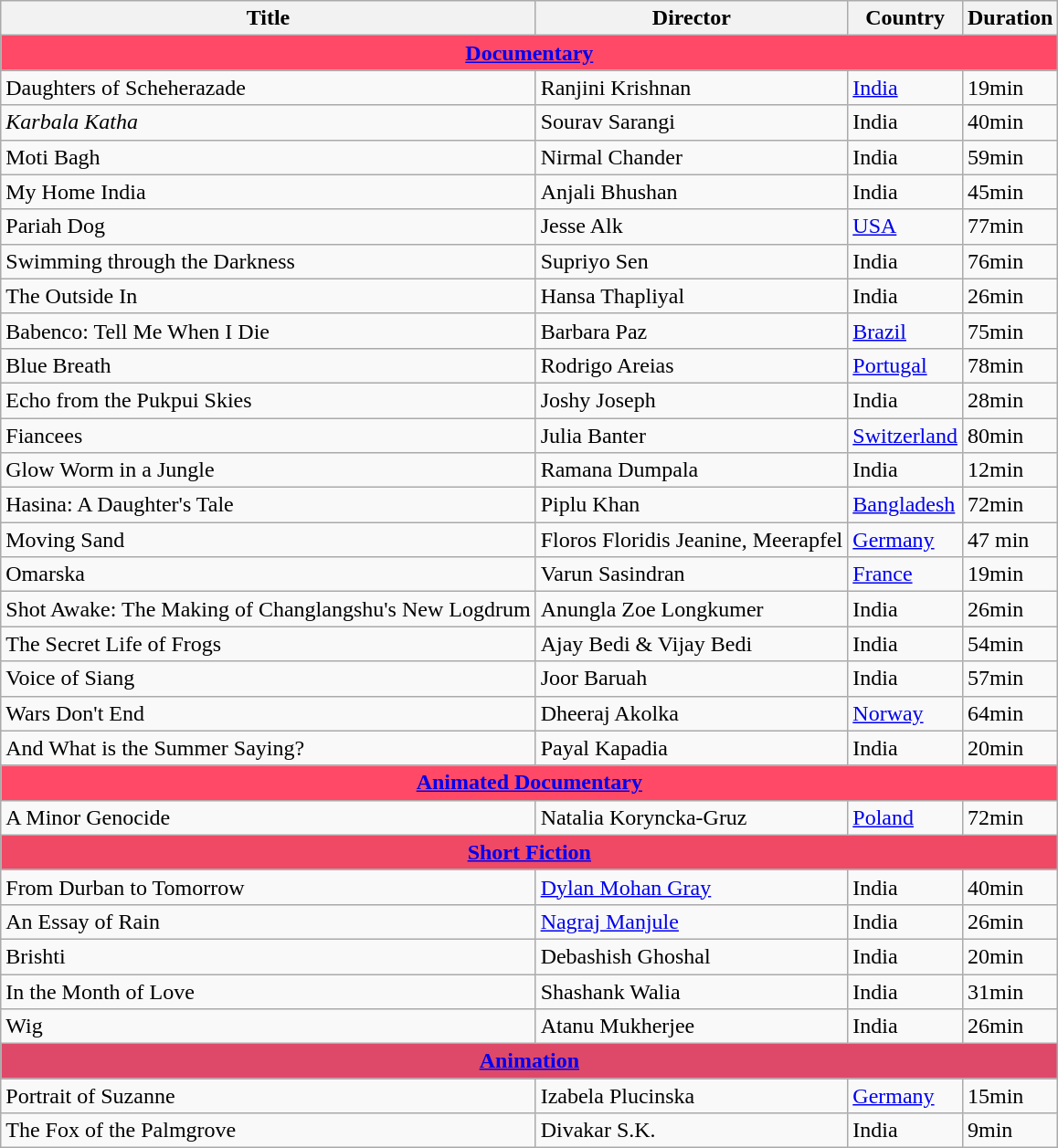<table class="wikitable sortable">
<tr>
<th>Title</th>
<th>Director</th>
<th>Country</th>
<th>Duration</th>
</tr>
<tr>
<th colspan="4" style="background:#FF4966"><a href='#'>Documentary</a></th>
</tr>
<tr>
<td>Daughters of Scheherazade</td>
<td>Ranjini Krishnan</td>
<td><a href='#'>India</a></td>
<td>19min</td>
</tr>
<tr>
<td><em>Karbala Katha</em></td>
<td>Sourav Sarangi</td>
<td>India</td>
<td>40min</td>
</tr>
<tr>
<td>Moti Bagh</td>
<td>Nirmal Chander</td>
<td>India</td>
<td>59min</td>
</tr>
<tr>
<td>My Home India</td>
<td>Anjali Bhushan</td>
<td>India</td>
<td>45min</td>
</tr>
<tr>
<td>Pariah Dog</td>
<td>Jesse Alk</td>
<td><a href='#'>USA</a></td>
<td>77min</td>
</tr>
<tr>
<td>Swimming through the Darkness</td>
<td>Supriyo Sen</td>
<td>India</td>
<td>76min</td>
</tr>
<tr>
<td>The Outside In</td>
<td>Hansa Thapliyal</td>
<td>India</td>
<td>26min</td>
</tr>
<tr>
<td>Babenco: Tell Me When I Die</td>
<td>Barbara Paz</td>
<td><a href='#'>Brazil</a></td>
<td>75min</td>
</tr>
<tr>
<td>Blue Breath</td>
<td>Rodrigo Areias</td>
<td><a href='#'>Portugal</a></td>
<td>78min</td>
</tr>
<tr>
<td>Echo from the Pukpui Skies</td>
<td>Joshy Joseph</td>
<td>India</td>
<td>28min</td>
</tr>
<tr>
<td>Fiancees</td>
<td>Julia Banter</td>
<td><a href='#'>Switzerland</a></td>
<td>80min</td>
</tr>
<tr>
<td>Glow Worm in a Jungle</td>
<td>Ramana Dumpala</td>
<td>India</td>
<td>12min</td>
</tr>
<tr>
<td>Hasina: A Daughter's Tale</td>
<td>Piplu Khan</td>
<td><a href='#'>Bangladesh</a></td>
<td>72min</td>
</tr>
<tr>
<td>Moving Sand</td>
<td>Floros Floridis Jeanine, Meerapfel</td>
<td><a href='#'>Germany</a></td>
<td>47 min</td>
</tr>
<tr>
<td>Omarska</td>
<td>Varun Sasindran</td>
<td><a href='#'>France</a></td>
<td>19min</td>
</tr>
<tr>
<td>Shot Awake: The Making of Changlangshu's New Logdrum</td>
<td>Anungla Zoe Longkumer</td>
<td>India</td>
<td>26min</td>
</tr>
<tr>
<td>The Secret Life of Frogs</td>
<td>Ajay Bedi & Vijay Bedi</td>
<td>India</td>
<td>54min</td>
</tr>
<tr>
<td>Voice of Siang</td>
<td>Joor Baruah</td>
<td>India</td>
<td>57min</td>
</tr>
<tr>
<td>Wars Don't End</td>
<td>Dheeraj Akolka</td>
<td><a href='#'>Norway</a></td>
<td>64min</td>
</tr>
<tr>
<td>And What is the Summer Saying?</td>
<td>Payal Kapadia</td>
<td>India</td>
<td>20min</td>
</tr>
<tr>
<th colspan="4" style="background:#FF4966"><a href='#'>Animated Documentary</a></th>
</tr>
<tr>
<td>A Minor Genocide</td>
<td>Natalia Koryncka-Gruz</td>
<td><a href='#'>Poland</a></td>
<td>72min</td>
</tr>
<tr>
<th colspan="4" style="background:#EF4966"><a href='#'>Short Fiction</a></th>
</tr>
<tr>
<td>From Durban to Tomorrow</td>
<td><a href='#'>Dylan Mohan Gray</a></td>
<td>India</td>
<td>40min</td>
</tr>
<tr>
<td>An Essay of Rain</td>
<td><a href='#'>Nagraj Manjule</a></td>
<td>India</td>
<td>26min</td>
</tr>
<tr>
<td>Brishti</td>
<td>Debashish Ghoshal</td>
<td>India</td>
<td>20min</td>
</tr>
<tr>
<td>In the Month of Love</td>
<td>Shashank Walia</td>
<td>India</td>
<td>31min</td>
</tr>
<tr>
<td>Wig</td>
<td>Atanu Mukherjee</td>
<td>India</td>
<td>26min</td>
</tr>
<tr>
<th colspan="4" style="background:#DE4969"><a href='#'>Animation</a></th>
</tr>
<tr>
<td>Portrait of Suzanne</td>
<td>Izabela Plucinska</td>
<td><a href='#'>Germany</a></td>
<td>15min</td>
</tr>
<tr>
<td>The Fox of the Palmgrove</td>
<td>Divakar S.K.</td>
<td>India</td>
<td>9min</td>
</tr>
</table>
